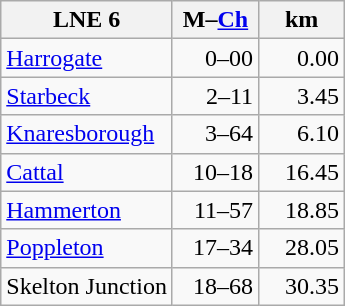<table class="wikitable">
<tr>
<th>LNE 6</th>
<th width=50>M–<a href='#'>Ch</a></th>
<th width=50>km</th>
</tr>
<tr>
<td><a href='#'>Harrogate</a></td>
<td align=right>0–00</td>
<td align=right>0.00</td>
</tr>
<tr>
<td><a href='#'>Starbeck</a></td>
<td align=right>2–11</td>
<td align=right>3.45</td>
</tr>
<tr>
<td><a href='#'>Knaresborough</a></td>
<td align=right>3–64</td>
<td align=right>6.10</td>
</tr>
<tr>
<td><a href='#'>Cattal</a></td>
<td align=right>10–18</td>
<td align=right>16.45</td>
</tr>
<tr>
<td><a href='#'>Hammerton</a></td>
<td align=right>11–57</td>
<td align=right>18.85</td>
</tr>
<tr>
<td><a href='#'>Poppleton</a></td>
<td align=right>17–34</td>
<td align=right>28.05</td>
</tr>
<tr>
<td>Skelton Junction</td>
<td align=right>18–68</td>
<td align=right>30.35</td>
</tr>
</table>
